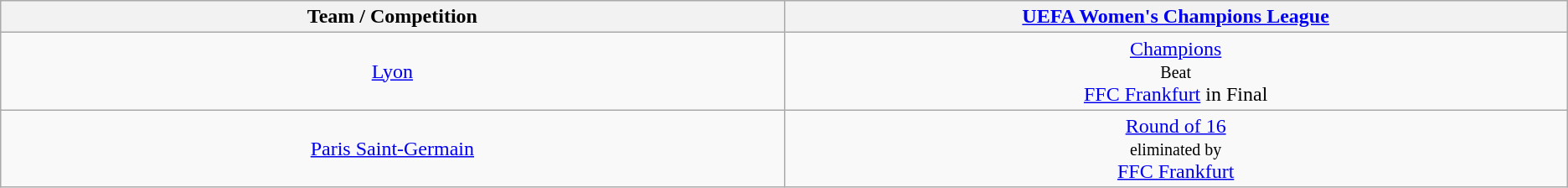<table class="wikitable">
<tr>
<th style="width:20%;">Team / Competition</th>
<th style="width:20%;"><a href='#'>UEFA Women's Champions League</a></th>
</tr>
<tr style="text-align:center;">
<td><a href='#'>Lyon</a></td>
<td><a href='#'>Champions</a>  <br> <small>Beat</small> <br>   <a href='#'>FFC Frankfurt</a> in Final</td>
</tr>
<tr style="text-align:center;">
<td><a href='#'>Paris Saint-Germain</a></td>
<td><a href='#'>Round of 16</a> <br> <small>eliminated by</small> <br>   <a href='#'>FFC Frankfurt</a></td>
</tr>
</table>
